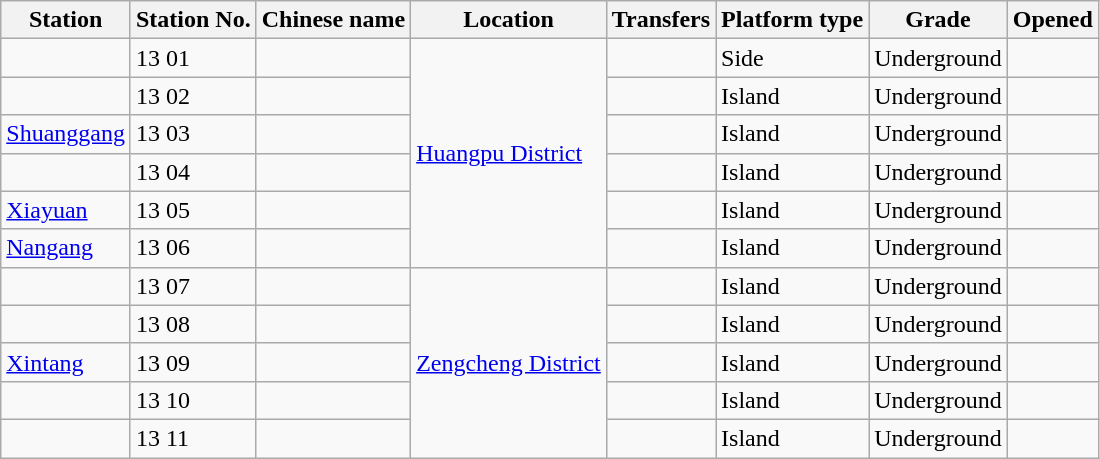<table class="wikitable">
<tr>
<th>Station</th>
<th>Station No.</th>
<th>Chinese name</th>
<th>Location</th>
<th>Transfers</th>
<th>Platform type</th>
<th>Grade</th>
<th>Opened</th>
</tr>
<tr>
<td></td>
<td>13 01</td>
<td></td>
<td rowspan="6"><a href='#'>Huangpu District</a></td>
<td style="text-align: center"></td>
<td>Side</td>
<td>Underground</td>
<td></td>
</tr>
<tr>
<td></td>
<td>13 02</td>
<td></td>
<td style="text-align: center"></td>
<td>Island</td>
<td>Underground</td>
<td></td>
</tr>
<tr>
<td><a href='#'>Shuanggang</a></td>
<td>13 03</td>
<td></td>
<td></td>
<td>Island</td>
<td>Underground</td>
<td></td>
</tr>
<tr>
<td></td>
<td>13 04</td>
<td></td>
<td></td>
<td>Island</td>
<td>Underground</td>
<td></td>
</tr>
<tr>
<td><a href='#'>Xiayuan</a></td>
<td>13 05</td>
<td></td>
<td style="text-align: center"></td>
<td>Island</td>
<td>Underground</td>
<td></td>
</tr>
<tr>
<td><a href='#'>Nangang</a></td>
<td>13 06</td>
<td></td>
<td></td>
<td>Island</td>
<td>Underground</td>
<td></td>
</tr>
<tr>
<td></td>
<td>13 07</td>
<td></td>
<td rowspan="5"><a href='#'>Zengcheng District</a></td>
<td></td>
<td>Island</td>
<td>Underground</td>
<td></td>
</tr>
<tr>
<td></td>
<td>13 08</td>
<td></td>
<td></td>
<td>Island</td>
<td>Underground</td>
<td></td>
</tr>
<tr>
<td><a href='#'>Xintang</a></td>
<td>13 09</td>
<td></td>
<td></td>
<td>Island</td>
<td>Underground</td>
<td></td>
</tr>
<tr>
<td></td>
<td>13 10</td>
<td></td>
<td></td>
<td>Island</td>
<td>Underground</td>
<td></td>
</tr>
<tr>
<td></td>
<td>13 11</td>
<td></td>
<td></td>
<td>Island</td>
<td>Underground</td>
<td></td>
</tr>
</table>
